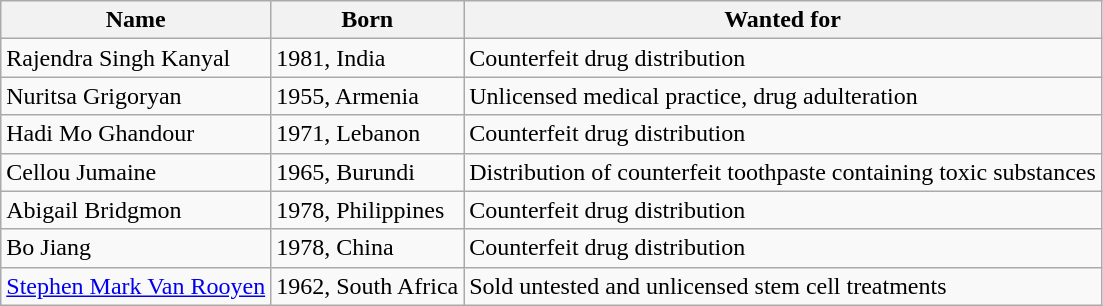<table class="wikitable">
<tr>
<th>Name</th>
<th>Born</th>
<th>Wanted for</th>
</tr>
<tr>
<td>Rajendra Singh Kanyal</td>
<td>1981, India</td>
<td>Counterfeit drug distribution</td>
</tr>
<tr>
<td>Nuritsa Grigoryan</td>
<td>1955, Armenia</td>
<td>Unlicensed medical practice, drug adulteration</td>
</tr>
<tr>
<td>Hadi Mo Ghandour</td>
<td>1971, Lebanon</td>
<td>Counterfeit drug distribution</td>
</tr>
<tr>
<td>Cellou Jumaine</td>
<td>1965, Burundi</td>
<td>Distribution of counterfeit toothpaste containing toxic substances</td>
</tr>
<tr>
<td>Abigail Bridgmon</td>
<td>1978, Philippines</td>
<td>Counterfeit drug distribution</td>
</tr>
<tr>
<td>Bo Jiang</td>
<td>1978, China</td>
<td>Counterfeit drug distribution</td>
</tr>
<tr>
<td><a href='#'>Stephen Mark Van Rooyen</a></td>
<td>1962, South Africa</td>
<td>Sold untested and unlicensed stem cell treatments</td>
</tr>
</table>
